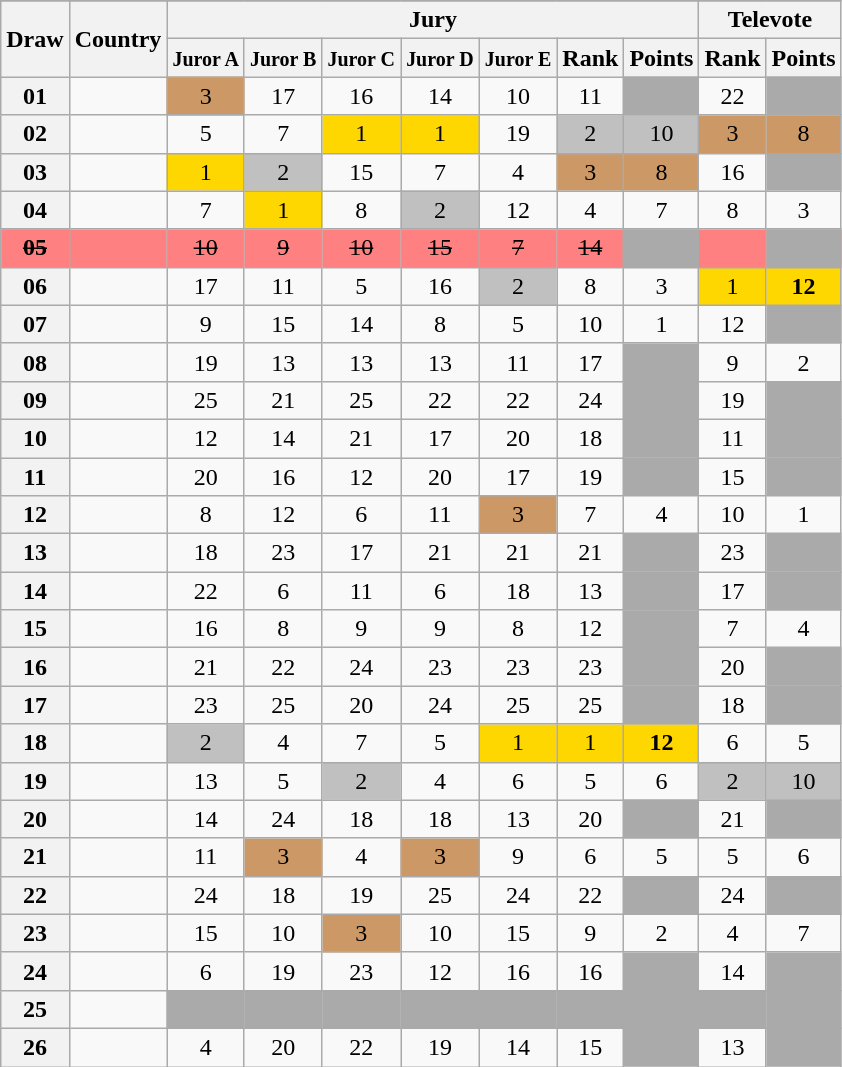<table class="sortable wikitable collapsible plainrowheaders" style="text-align:center;">
<tr>
</tr>
<tr>
<th scope="col" rowspan="2">Draw</th>
<th scope="col" rowspan="2">Country</th>
<th scope="col" colspan="7">Jury</th>
<th scope="col" colspan="2">Televote</th>
</tr>
<tr>
<th scope="col"><small>Juror A</small></th>
<th scope="col"><small>Juror B</small></th>
<th scope="col"><small>Juror C</small></th>
<th scope="col"><small>Juror D</small></th>
<th scope="col"><small>Juror E</small></th>
<th scope="col">Rank</th>
<th scope="col" class="unsortable">Points</th>
<th scope="col">Rank</th>
<th scope="col" class="unsortable">Points</th>
</tr>
<tr>
<th scope="row" style="text-align:center;">01</th>
<td style="text-align:left;"></td>
<td style="background:#CC9966;">3</td>
<td>17</td>
<td>16</td>
<td>14</td>
<td>10</td>
<td>11</td>
<td style="background:#AAAAAA;"></td>
<td>22</td>
<td style="background:#AAAAAA;"></td>
</tr>
<tr>
<th scope="row" style="text-align:center;">02</th>
<td style="text-align:left;"></td>
<td>5</td>
<td>7</td>
<td style="background:gold;">1</td>
<td style="background:gold;">1</td>
<td>19</td>
<td style="background:silver;">2</td>
<td style="background:silver;">10</td>
<td style="background:#CC9966;">3</td>
<td style="background:#CC9966;">8</td>
</tr>
<tr>
<th scope="row" style="text-align:center;">03</th>
<td style="text-align:left;"></td>
<td style="background:gold;">1</td>
<td style="background:silver;">2</td>
<td>15</td>
<td>7</td>
<td>4</td>
<td style="background:#CC9966;">3</td>
<td style="background:#CC9966;">8</td>
<td>16</td>
<td style="background:#AAAAAA;"></td>
</tr>
<tr>
<th scope="row" style="text-align:center;">04</th>
<td style="text-align:left;"></td>
<td>7</td>
<td style="background:gold;">1</td>
<td>8</td>
<td style="background:silver;">2</td>
<td>12</td>
<td>4</td>
<td>7</td>
<td>8</td>
<td>3</td>
</tr>
<tr style="background:#FE8080">
<th scope="row" style="text-align:center; background:#FE8080"><s>05</s></th>
<td style="text-align:left;"><s></s> </td>
<td><s>10</s></td>
<td><s>9</s></td>
<td><s>10</s></td>
<td><s>15</s></td>
<td><s>7</s></td>
<td><s>14</s></td>
<td style="background:#AAAAAA;"></td>
<td></td>
<td style="background:#AAAAAA;"></td>
</tr>
<tr>
<th scope="row" style="text-align:center;">06</th>
<td style="text-align:left;"></td>
<td>17</td>
<td>11</td>
<td>5</td>
<td>16</td>
<td style="background:silver;">2</td>
<td>8</td>
<td>3</td>
<td style="background:gold;">1</td>
<td style="background:gold;"><strong>12</strong></td>
</tr>
<tr>
<th scope="row" style="text-align:center;">07</th>
<td style="text-align:left;"></td>
<td>9</td>
<td>15</td>
<td>14</td>
<td>8</td>
<td>5</td>
<td>10</td>
<td>1</td>
<td>12</td>
<td style="background:#AAAAAA;"></td>
</tr>
<tr>
<th scope="row" style="text-align:center;">08</th>
<td style="text-align:left;"></td>
<td>19</td>
<td>13</td>
<td>13</td>
<td>13</td>
<td>11</td>
<td>17</td>
<td style="background:#AAAAAA;"></td>
<td>9</td>
<td>2</td>
</tr>
<tr>
<th scope="row" style="text-align:center;">09</th>
<td style="text-align:left;"></td>
<td>25</td>
<td>21</td>
<td>25</td>
<td>22</td>
<td>22</td>
<td>24</td>
<td style="background:#AAAAAA;"></td>
<td>19</td>
<td style="background:#AAAAAA;"></td>
</tr>
<tr>
<th scope="row" style="text-align:center;">10</th>
<td style="text-align:left;"></td>
<td>12</td>
<td>14</td>
<td>21</td>
<td>17</td>
<td>20</td>
<td>18</td>
<td style="background:#AAAAAA;"></td>
<td>11</td>
<td style="background:#AAAAAA;"></td>
</tr>
<tr>
<th scope="row" style="text-align:center;">11</th>
<td style="text-align:left;"></td>
<td>20</td>
<td>16</td>
<td>12</td>
<td>20</td>
<td>17</td>
<td>19</td>
<td style="background:#AAAAAA;"></td>
<td>15</td>
<td style="background:#AAAAAA;"></td>
</tr>
<tr>
<th scope="row" style="text-align:center;">12</th>
<td style="text-align:left;"></td>
<td>8</td>
<td>12</td>
<td>6</td>
<td>11</td>
<td style="background:#CC9966;">3</td>
<td>7</td>
<td>4</td>
<td>10</td>
<td>1</td>
</tr>
<tr>
<th scope="row" style="text-align:center;">13</th>
<td style="text-align:left;"></td>
<td>18</td>
<td>23</td>
<td>17</td>
<td>21</td>
<td>21</td>
<td>21</td>
<td style="background:#AAAAAA;"></td>
<td>23</td>
<td style="background:#AAAAAA;"></td>
</tr>
<tr>
<th scope="row" style="text-align:center;">14</th>
<td style="text-align:left;"></td>
<td>22</td>
<td>6</td>
<td>11</td>
<td>6</td>
<td>18</td>
<td>13</td>
<td style="background:#AAAAAA;"></td>
<td>17</td>
<td style="background:#AAAAAA;"></td>
</tr>
<tr>
<th scope="row" style="text-align:center;">15</th>
<td style="text-align:left;"></td>
<td>16</td>
<td>8</td>
<td>9</td>
<td>9</td>
<td>8</td>
<td>12</td>
<td style="background:#AAAAAA;"></td>
<td>7</td>
<td>4</td>
</tr>
<tr>
<th scope="row" style="text-align:center;">16</th>
<td style="text-align:left;"></td>
<td>21</td>
<td>22</td>
<td>24</td>
<td>23</td>
<td>23</td>
<td>23</td>
<td style="background:#AAAAAA;"></td>
<td>20</td>
<td style="background:#AAAAAA;"></td>
</tr>
<tr>
<th scope="row" style="text-align:center;">17</th>
<td style="text-align:left;"></td>
<td>23</td>
<td>25</td>
<td>20</td>
<td>24</td>
<td>25</td>
<td>25</td>
<td style="background:#AAAAAA;"></td>
<td>18</td>
<td style="background:#AAAAAA;"></td>
</tr>
<tr>
<th scope="row" style="text-align:center;">18</th>
<td style="text-align:left;"></td>
<td style="background:silver;">2</td>
<td>4</td>
<td>7</td>
<td>5</td>
<td style="background:gold;">1</td>
<td style="background:gold;">1</td>
<td style="background:gold;"><strong>12</strong></td>
<td>6</td>
<td>5</td>
</tr>
<tr>
<th scope="row" style="text-align:center;">19</th>
<td style="text-align:left;"></td>
<td>13</td>
<td>5</td>
<td style="background:silver;">2</td>
<td>4</td>
<td>6</td>
<td>5</td>
<td>6</td>
<td style="background:silver;">2</td>
<td style="background:silver;">10</td>
</tr>
<tr>
<th scope="row" style="text-align:center;">20</th>
<td style="text-align:left;"></td>
<td>14</td>
<td>24</td>
<td>18</td>
<td>18</td>
<td>13</td>
<td>20</td>
<td style="background:#AAAAAA;"></td>
<td>21</td>
<td style="background:#AAAAAA;"></td>
</tr>
<tr>
<th scope="row" style="text-align:center;">21</th>
<td style="text-align:left;"></td>
<td>11</td>
<td style="background:#CC9966;">3</td>
<td>4</td>
<td style="background:#CC9966;">3</td>
<td>9</td>
<td>6</td>
<td>5</td>
<td>5</td>
<td>6</td>
</tr>
<tr>
<th scope="row" style="text-align:center;">22</th>
<td style="text-align:left;"></td>
<td>24</td>
<td>18</td>
<td>19</td>
<td>25</td>
<td>24</td>
<td>22</td>
<td style="background:#AAAAAA;"></td>
<td>24</td>
<td style="background:#AAAAAA;"></td>
</tr>
<tr>
<th scope="row" style="text-align:center;">23</th>
<td style="text-align:left;"></td>
<td>15</td>
<td>10</td>
<td style="background:#CC9966;">3</td>
<td>10</td>
<td>15</td>
<td>9</td>
<td>2</td>
<td>4</td>
<td>7</td>
</tr>
<tr>
<th scope="row" style="text-align:center;">24</th>
<td style="text-align:left;"></td>
<td>6</td>
<td>19</td>
<td>23</td>
<td>12</td>
<td>16</td>
<td>16</td>
<td style="background:#AAAAAA;"></td>
<td>14</td>
<td style="background:#AAAAAA;"></td>
</tr>
<tr class="sortbottom">
<th scope="row" style="text-align:center;">25</th>
<td style="text-align:left;"></td>
<td style="background:#AAAAAA;"></td>
<td style="background:#AAAAAA;"></td>
<td style="background:#AAAAAA;"></td>
<td style="background:#AAAAAA;"></td>
<td style="background:#AAAAAA;"></td>
<td style="background:#AAAAAA;"></td>
<td style="background:#AAAAAA;"></td>
<td style="background:#AAAAAA;"></td>
<td style="background:#AAAAAA;"></td>
</tr>
<tr>
<th scope="row" style="text-align:center;">26</th>
<td style="text-align:left;"></td>
<td>4</td>
<td>20</td>
<td>22</td>
<td>19</td>
<td>14</td>
<td>15</td>
<td style="background:#AAAAAA;"></td>
<td>13</td>
<td style="background:#AAAAAA;"></td>
</tr>
</table>
